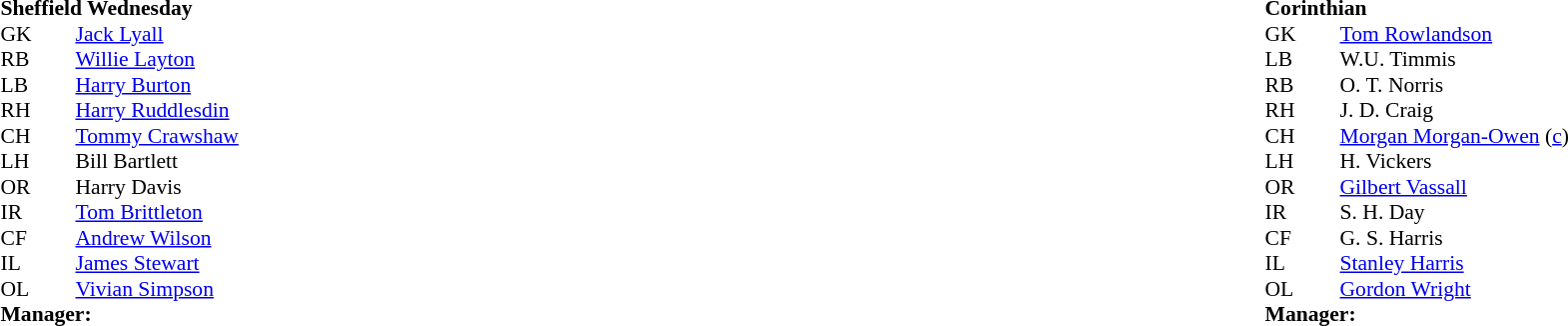<table width="100%">
<tr>
<td valign="top" width="50%"><br><table style="font-size: 90%" cellspacing="0" cellpadding="0">
<tr>
<td colspan="4"><strong>Sheffield Wednesday</strong></td>
</tr>
<tr>
<th width="25"></th>
<th width="25"></th>
</tr>
<tr>
<td>GK</td>
<td></td>
<td> <a href='#'>Jack Lyall</a></td>
</tr>
<tr>
<td>RB</td>
<td></td>
<td> <a href='#'>Willie Layton</a></td>
</tr>
<tr>
<td>LB</td>
<td></td>
<td> <a href='#'>Harry Burton</a></td>
</tr>
<tr>
<td>RH</td>
<td></td>
<td> <a href='#'>Harry Ruddlesdin</a></td>
</tr>
<tr>
<td>CH</td>
<td></td>
<td> <a href='#'>Tommy Crawshaw</a></td>
</tr>
<tr>
<td>LH</td>
<td></td>
<td>Bill Bartlett</td>
</tr>
<tr>
<td>OR</td>
<td></td>
<td>Harry Davis</td>
</tr>
<tr>
<td>IR</td>
<td></td>
<td> <a href='#'>Tom Brittleton</a></td>
</tr>
<tr>
<td>CF</td>
<td></td>
<td> <a href='#'>Andrew Wilson</a></td>
</tr>
<tr>
<td>IL</td>
<td></td>
<td> <a href='#'>James Stewart</a></td>
</tr>
<tr>
<td>OL</td>
<td></td>
<td> <a href='#'>Vivian Simpson</a></td>
</tr>
<tr>
<td colspan="4"><strong>Manager:</strong></td>
</tr>
<tr>
<td colspan="4"></td>
</tr>
</table>
</td>
<td valign="top"></td>
<td valign="top" width="50%"><br><table style="font-size: 90%" cellspacing="0" cellpadding="0" align=center>
<tr>
<td colspan="4"><strong>Corinthian</strong></td>
</tr>
<tr>
<th width="25"></th>
<th width="25"></th>
</tr>
<tr>
<td>GK</td>
<td></td>
<td> <a href='#'>Tom Rowlandson</a></td>
</tr>
<tr>
<td>LB</td>
<td></td>
<td> W.U. Timmis</td>
</tr>
<tr>
<td>RB</td>
<td></td>
<td>O. T. Norris</td>
</tr>
<tr>
<td>RH</td>
<td></td>
<td>J. D. Craig</td>
</tr>
<tr>
<td>CH</td>
<td></td>
<td> <a href='#'>Morgan Morgan-Owen</a> (<a href='#'>c</a>)</td>
</tr>
<tr>
<td>LH</td>
<td></td>
<td>H. Vickers</td>
</tr>
<tr>
<td>OR</td>
<td></td>
<td> <a href='#'>Gilbert Vassall</a></td>
</tr>
<tr>
<td>IR</td>
<td></td>
<td>S. H. Day</td>
</tr>
<tr>
<td>CF</td>
<td></td>
<td> G. S. Harris</td>
</tr>
<tr>
<td>IL</td>
<td></td>
<td> <a href='#'>Stanley Harris</a></td>
</tr>
<tr>
<td>OL</td>
<td></td>
<td> <a href='#'>Gordon Wright</a></td>
</tr>
<tr>
<td colspan=4><strong>Manager:</strong></td>
</tr>
<tr>
<td colspan="4"></td>
</tr>
</table>
</td>
</tr>
</table>
